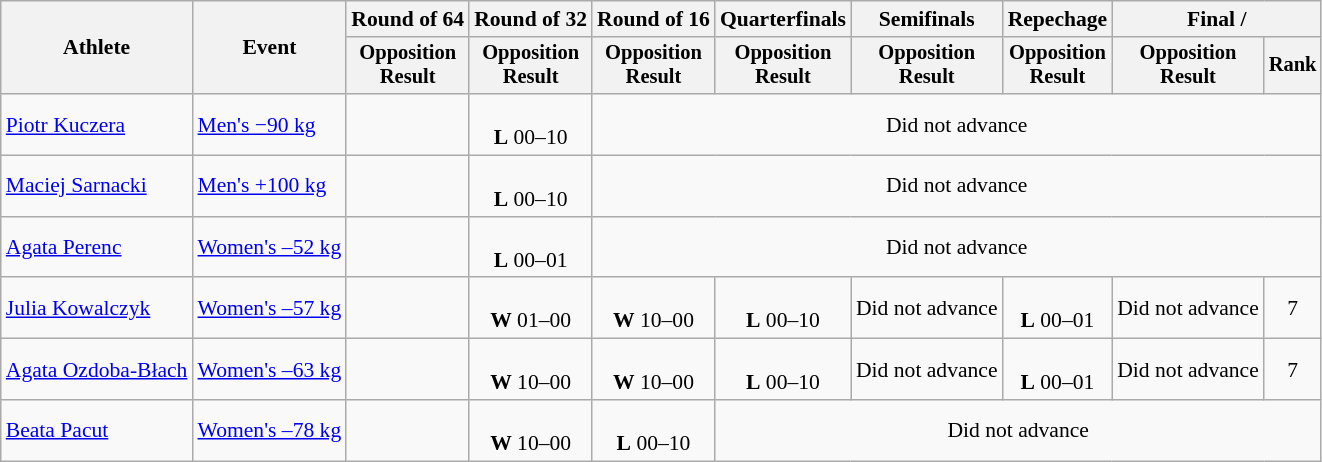<table class="wikitable" style="text-align:center; font-size:90%">
<tr>
<th rowspan=2>Athlete</th>
<th rowspan=2>Event</th>
<th>Round of 64</th>
<th>Round of 32</th>
<th>Round of 16</th>
<th>Quarterfinals</th>
<th>Semifinals</th>
<th>Repechage</th>
<th colspan=2>Final / </th>
</tr>
<tr style="font-size:95%">
<th>Opposition<br>Result</th>
<th>Opposition<br>Result</th>
<th>Opposition<br>Result</th>
<th>Opposition<br>Result</th>
<th>Opposition<br>Result</th>
<th>Opposition<br>Result</th>
<th>Opposition<br>Result</th>
<th>Rank</th>
</tr>
<tr>
<td align=left><a href='#'>Piotr Kuczera</a></td>
<td align=left><a href='#'>Men's −90 kg</a></td>
<td></td>
<td><br><strong>L</strong> 00–10</td>
<td colspan=6>Did not advance</td>
</tr>
<tr>
<td align=left><a href='#'>Maciej Sarnacki</a></td>
<td align=left><a href='#'>Men's +100 kg</a></td>
<td></td>
<td><br><strong>L</strong> 00–10</td>
<td colspan=6>Did not advance</td>
</tr>
<tr>
<td align=left><a href='#'>Agata Perenc</a></td>
<td align=left><a href='#'>Women's –52 kg</a></td>
<td></td>
<td><br><strong>L</strong> 00–01</td>
<td colspan=6>Did not advance</td>
</tr>
<tr>
<td align=left><a href='#'>Julia Kowalczyk</a></td>
<td align=left><a href='#'>Women's –57 kg</a></td>
<td></td>
<td><br><strong>W</strong> 01–00</td>
<td><br><strong>W</strong> 10–00</td>
<td><br><strong>L</strong> 00–10</td>
<td>Did not advance</td>
<td><br><strong>L</strong> 00–01</td>
<td>Did not advance</td>
<td>7</td>
</tr>
<tr>
<td align=left><a href='#'>Agata Ozdoba-Błach</a></td>
<td align=left><a href='#'>Women's –63 kg</a></td>
<td></td>
<td><br><strong>W</strong> 10–00</td>
<td><br><strong>W</strong> 10–00</td>
<td><br><strong>L</strong> 00–10</td>
<td>Did not advance</td>
<td><br><strong>L</strong> 00–01</td>
<td>Did not advance</td>
<td>7</td>
</tr>
<tr>
<td align=left><a href='#'>Beata Pacut</a></td>
<td align=left><a href='#'>Women's –78 kg</a></td>
<td></td>
<td><br><strong>W</strong> 10–00</td>
<td><br><strong>L</strong> 00–10</td>
<td colspan=5>Did not advance</td>
</tr>
</table>
